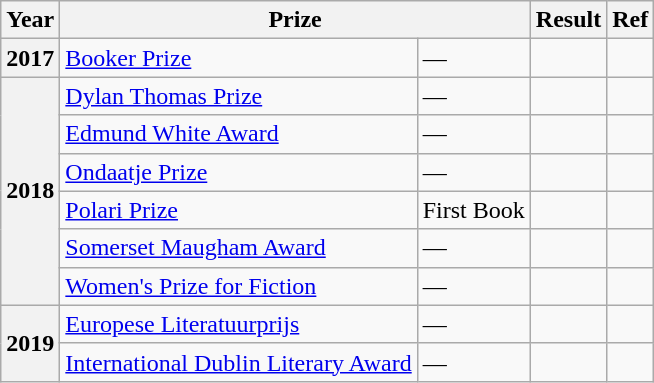<table class="wikitable">
<tr>
<th>Year</th>
<th colspan="2">Prize</th>
<th>Result</th>
<th>Ref</th>
</tr>
<tr>
<th>2017</th>
<td><a href='#'>Booker Prize</a></td>
<td>—</td>
<td></td>
<td></td>
</tr>
<tr>
<th rowspan="6">2018</th>
<td><a href='#'>Dylan Thomas Prize</a></td>
<td>—</td>
<td></td>
<td></td>
</tr>
<tr>
<td><a href='#'>Edmund White Award</a></td>
<td>—</td>
<td></td>
<td></td>
</tr>
<tr>
<td><a href='#'>Ondaatje Prize</a></td>
<td>—</td>
<td></td>
<td></td>
</tr>
<tr>
<td><a href='#'>Polari Prize</a></td>
<td>First Book</td>
<td></td>
<td></td>
</tr>
<tr>
<td><a href='#'>Somerset Maugham Award</a></td>
<td>—</td>
<td></td>
<td></td>
</tr>
<tr>
<td><a href='#'>Women's Prize for Fiction</a></td>
<td>—</td>
<td></td>
<td></td>
</tr>
<tr>
<th rowspan="2">2019</th>
<td><a href='#'>Europese Literatuurprijs</a></td>
<td>—</td>
<td></td>
<td></td>
</tr>
<tr>
<td><a href='#'>International Dublin Literary Award</a></td>
<td>—</td>
<td></td>
<td></td>
</tr>
</table>
